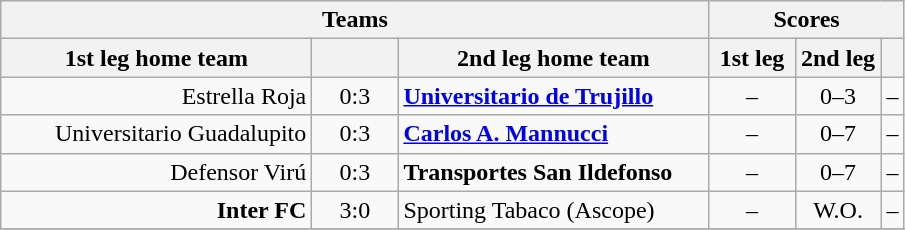<table class="wikitable" style="text-align: center;">
<tr>
<th colspan=3>Teams</th>
<th colspan=3>Scores</th>
</tr>
<tr>
<th width="200">1st leg home team</th>
<th width="50"></th>
<th width="200">2nd leg home team</th>
<th width="50">1st leg</th>
<th width="50">2nd leg</th>
<th></th>
</tr>
<tr>
<td align=right>Estrella Roja</td>
<td>0:3</td>
<td align=left><strong><a href='#'>Universitario de Trujillo</a></strong></td>
<td>–</td>
<td>0–3</td>
<td>–</td>
</tr>
<tr>
<td align=right>Universitario Guadalupito</td>
<td>0:3</td>
<td align=left><strong><a href='#'>Carlos A. Mannucci</a></strong></td>
<td>–</td>
<td>0–7</td>
<td>–</td>
</tr>
<tr>
<td align=right>Defensor Virú</td>
<td>0:3</td>
<td align=left><strong>Transportes San Ildefonso</strong></td>
<td>–</td>
<td>0–7</td>
<td>–</td>
</tr>
<tr>
<td align=right><strong>Inter FC</strong></td>
<td>3:0</td>
<td align=left>Sporting Tabaco (Ascope)</td>
<td>–</td>
<td>W.O.</td>
<td>–</td>
</tr>
<tr>
</tr>
</table>
